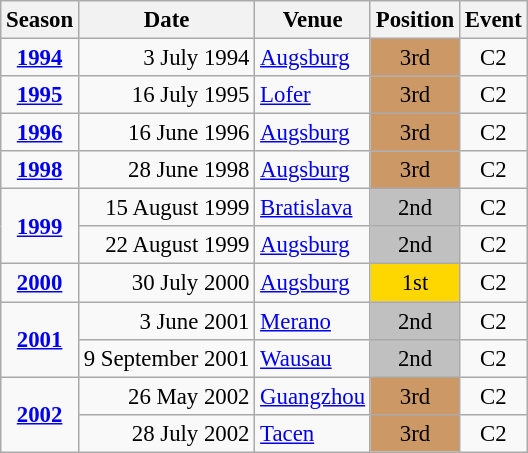<table class="wikitable" style="text-align:center; font-size:95%;">
<tr>
<th>Season</th>
<th>Date</th>
<th>Venue</th>
<th>Position</th>
<th>Event</th>
</tr>
<tr>
<td><strong><a href='#'>1994</a></strong></td>
<td align=right>3 July 1994</td>
<td align=left><a href='#'>Augsburg</a></td>
<td bgcolor=cc9966>3rd</td>
<td>C2</td>
</tr>
<tr>
<td><strong><a href='#'>1995</a></strong></td>
<td align=right>16 July 1995</td>
<td align=left><a href='#'>Lofer</a></td>
<td bgcolor=cc9966>3rd</td>
<td>C2</td>
</tr>
<tr>
<td><strong><a href='#'>1996</a></strong></td>
<td align=right>16 June 1996</td>
<td align=left><a href='#'>Augsburg</a></td>
<td bgcolor=cc9966>3rd</td>
<td>C2</td>
</tr>
<tr>
<td><strong><a href='#'>1998</a></strong></td>
<td align=right>28 June 1998</td>
<td align=left><a href='#'>Augsburg</a></td>
<td bgcolor=cc9966>3rd</td>
<td>C2</td>
</tr>
<tr>
<td rowspan=2><strong><a href='#'>1999</a></strong></td>
<td align=right>15 August 1999</td>
<td align=left><a href='#'>Bratislava</a></td>
<td bgcolor=silver>2nd</td>
<td>C2</td>
</tr>
<tr>
<td align=right>22 August 1999</td>
<td align=left><a href='#'>Augsburg</a></td>
<td bgcolor=silver>2nd</td>
<td>C2</td>
</tr>
<tr>
<td><strong><a href='#'>2000</a></strong></td>
<td align=right>30 July 2000</td>
<td align=left><a href='#'>Augsburg</a></td>
<td bgcolor=gold>1st</td>
<td>C2</td>
</tr>
<tr>
<td rowspan=2><strong><a href='#'>2001</a></strong></td>
<td align=right>3 June 2001</td>
<td align=left><a href='#'>Merano</a></td>
<td bgcolor=silver>2nd</td>
<td>C2</td>
</tr>
<tr>
<td align=right>9 September 2001</td>
<td align=left><a href='#'>Wausau</a></td>
<td bgcolor=silver>2nd</td>
<td>C2</td>
</tr>
<tr>
<td rowspan=2><strong><a href='#'>2002</a></strong></td>
<td align=right>26 May 2002</td>
<td align=left><a href='#'>Guangzhou</a></td>
<td bgcolor=cc9966>3rd</td>
<td>C2</td>
</tr>
<tr>
<td align=right>28 July 2002</td>
<td align=left><a href='#'>Tacen</a></td>
<td bgcolor=cc9966>3rd</td>
<td>C2</td>
</tr>
</table>
